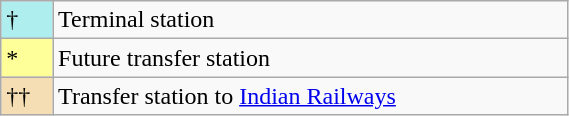<table class="wikitable" style="text-align: left;" style=font-size:95%; width="30%">
<tr>
<td style="background-color:#AFEEEE">†</td>
<td>Terminal station</td>
</tr>
<tr>
<td style="background-color:#FFFF99">*</td>
<td>Future transfer station</td>
</tr>
<tr>
<td style="background-color:#F5DEB3">††</td>
<td>Transfer station to <a href='#'>Indian Railways</a></td>
</tr>
</table>
